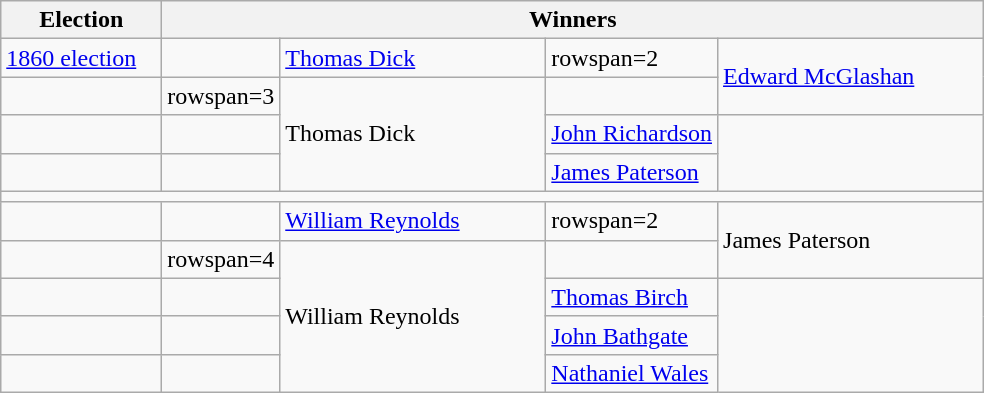<table class=wikitable>
<tr>
<th width=100>Election</th>
<th colspan=4>Winners</th>
</tr>
<tr>
<td><a href='#'>1860 election</a></td>
<td></td>
<td width=170><a href='#'>Thomas Dick</a></td>
<td>rowspan=2 </td>
<td width=170 rowspan=2><a href='#'>Edward McGlashan</a></td>
</tr>
<tr>
<td></td>
<td>rowspan=3 </td>
<td rowspan=3>Thomas Dick</td>
</tr>
<tr>
<td></td>
<td></td>
<td><a href='#'>John Richardson</a></td>
</tr>
<tr>
<td></td>
<td></td>
<td><a href='#'>James Paterson</a></td>
</tr>
<tr>
<td colspan=5 align=center></td>
</tr>
<tr>
<td></td>
<td></td>
<td><a href='#'>William Reynolds</a></td>
<td>rowspan=2 </td>
<td rowspan=2>James Paterson</td>
</tr>
<tr>
<td></td>
<td>rowspan=4 </td>
<td rowspan=4>William Reynolds</td>
</tr>
<tr>
<td></td>
<td></td>
<td><a href='#'>Thomas Birch</a></td>
</tr>
<tr>
<td></td>
<td></td>
<td><a href='#'>John Bathgate</a></td>
</tr>
<tr>
<td></td>
<td></td>
<td><a href='#'>Nathaniel Wales</a></td>
</tr>
</table>
